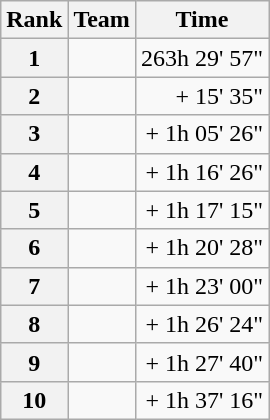<table class="wikitable">
<tr>
<th scope="col">Rank</th>
<th scope="col">Team</th>
<th scope="col">Time</th>
</tr>
<tr>
<th scope="row">1</th>
<td> </td>
<td style="text-align:right;">263h 29' 57"</td>
</tr>
<tr>
<th scope="row">2</th>
<td></td>
<td style="text-align:right;">+ 15' 35"</td>
</tr>
<tr>
<th scope="row">3</th>
<td></td>
<td style="text-align:right;">+ 1h 05' 26"</td>
</tr>
<tr>
<th scope="row">4</th>
<td></td>
<td style="text-align:right;">+ 1h 16' 26"</td>
</tr>
<tr>
<th scope="row">5</th>
<td></td>
<td style="text-align:right;">+ 1h 17' 15"</td>
</tr>
<tr>
<th scope="row">6</th>
<td></td>
<td style="text-align:right;">+ 1h 20' 28"</td>
</tr>
<tr>
<th scope="row">7</th>
<td></td>
<td style="text-align:right;">+ 1h 23' 00"</td>
</tr>
<tr>
<th scope="row">8</th>
<td></td>
<td style="text-align:right;">+ 1h 26' 24"</td>
</tr>
<tr>
<th scope="row">9</th>
<td></td>
<td style="text-align:right;">+ 1h 27' 40"</td>
</tr>
<tr>
<th scope="row">10</th>
<td></td>
<td style="text-align:right;">+ 1h 37' 16"</td>
</tr>
</table>
